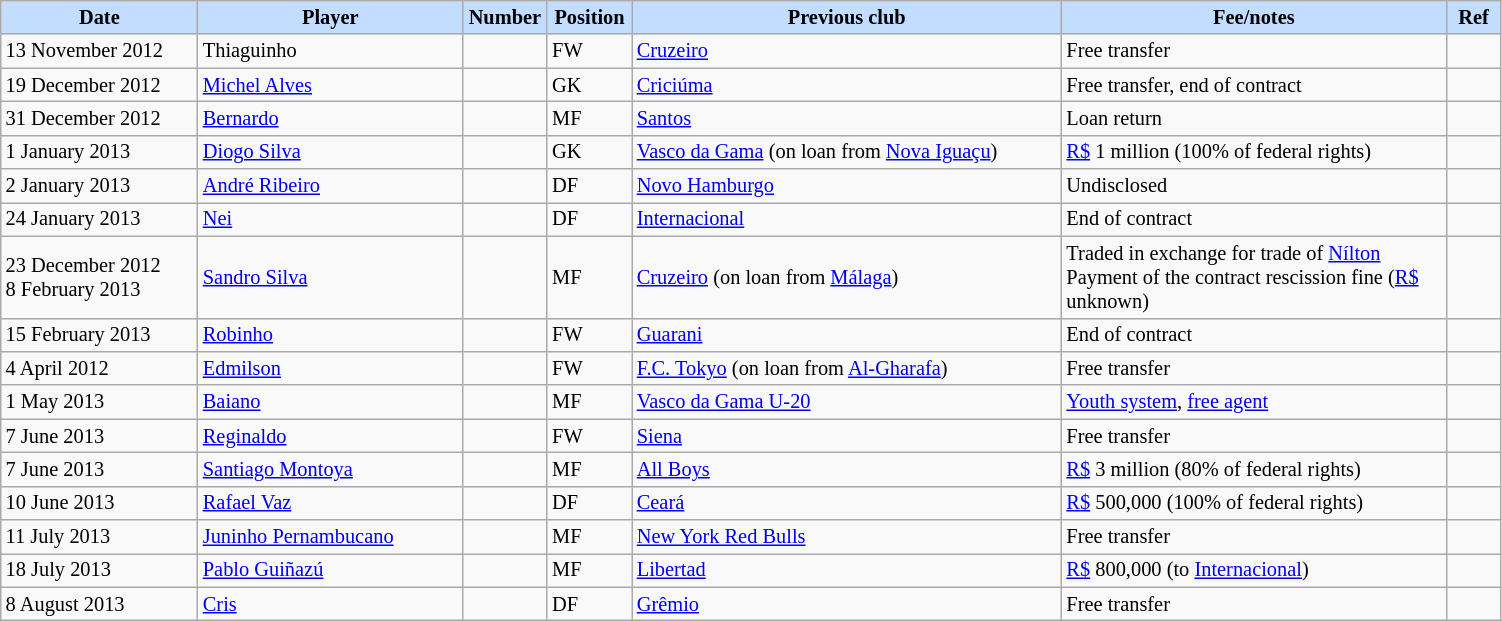<table class="wikitable" style="text-align:left; font-size:85%;">
<tr>
<th style="background:#c2ddff; width:125px;">Date</th>
<th style="background:#c2ddff; width:170px;">Player</th>
<th style="background:#c2ddff; width:50px;">Number</th>
<th style="background:#c2ddff; width:50px;">Position</th>
<th style="background:#c2ddff; width:280px;">Previous club</th>
<th style="background:#c2ddff; width:250px;">Fee/notes</th>
<th style="background:#c2ddff; width:30px;">Ref</th>
</tr>
<tr>
<td>13 November 2012</td>
<td> Thiaguinho</td>
<td></td>
<td>FW</td>
<td> <a href='#'>Cruzeiro</a></td>
<td>Free transfer</td>
<td></td>
</tr>
<tr>
<td>19 December 2012</td>
<td> <a href='#'>Michel Alves</a></td>
<td></td>
<td>GK</td>
<td> <a href='#'>Criciúma</a></td>
<td>Free transfer, end of contract</td>
<td></td>
</tr>
<tr>
<td>31 December 2012</td>
<td> <a href='#'>Bernardo</a></td>
<td></td>
<td>MF</td>
<td> <a href='#'>Santos</a></td>
<td>Loan return</td>
<td></td>
</tr>
<tr>
<td>1 January 2013</td>
<td> <a href='#'>Diogo Silva</a></td>
<td></td>
<td>GK</td>
<td> <a href='#'>Vasco da Gama</a> (on loan from <a href='#'>Nova Iguaçu</a>)</td>
<td><a href='#'>R$</a> 1 million (100% of federal rights)</td>
<td></td>
</tr>
<tr>
<td>2 January 2013</td>
<td> <a href='#'>André Ribeiro</a></td>
<td></td>
<td>DF</td>
<td> <a href='#'>Novo Hamburgo</a></td>
<td>Undisclosed</td>
<td></td>
</tr>
<tr>
<td>24 January 2013</td>
<td> <a href='#'>Nei</a></td>
<td></td>
<td>DF</td>
<td> <a href='#'>Internacional</a></td>
<td>End of contract</td>
<td></td>
</tr>
<tr>
<td>23 December 2012<br>8 February 2013</td>
<td> <a href='#'>Sandro Silva</a></td>
<td></td>
<td>MF</td>
<td> <a href='#'>Cruzeiro</a> (on loan from <a href='#'>Málaga</a>)</td>
<td>Traded in exchange for trade of <a href='#'>Nílton</a><br>Payment of the contract rescission fine (<a href='#'>R$</a> unknown)</td>
<td></td>
</tr>
<tr>
<td>15 February 2013</td>
<td> <a href='#'>Robinho</a></td>
<td></td>
<td>FW</td>
<td> <a href='#'>Guarani</a></td>
<td>End of contract</td>
<td></td>
</tr>
<tr>
<td>4 April 2012</td>
<td> <a href='#'>Edmilson</a></td>
<td></td>
<td>FW</td>
<td> <a href='#'>F.C. Tokyo</a> (on loan from <a href='#'>Al-Gharafa</a>)</td>
<td>Free transfer</td>
<td></td>
</tr>
<tr>
<td>1 May 2013</td>
<td> <a href='#'>Baiano</a></td>
<td></td>
<td>MF</td>
<td> <a href='#'>Vasco da Gama U-20</a></td>
<td><a href='#'>Youth system</a>, <a href='#'>free agent</a></td>
<td></td>
</tr>
<tr>
<td>7 June 2013</td>
<td> <a href='#'>Reginaldo</a></td>
<td></td>
<td>FW</td>
<td> <a href='#'>Siena</a></td>
<td>Free transfer</td>
<td></td>
</tr>
<tr>
<td>7 June 2013</td>
<td> <a href='#'>Santiago Montoya</a></td>
<td></td>
<td>MF</td>
<td> <a href='#'>All Boys</a></td>
<td><a href='#'>R$</a> 3 million (80% of federal rights)</td>
<td></td>
</tr>
<tr>
<td>10 June 2013</td>
<td> <a href='#'>Rafael Vaz</a></td>
<td></td>
<td>DF</td>
<td> <a href='#'>Ceará</a></td>
<td><a href='#'>R$</a> 500,000 (100% of federal rights)</td>
<td></td>
</tr>
<tr>
<td>11 July 2013</td>
<td> <a href='#'>Juninho Pernambucano</a></td>
<td></td>
<td>MF</td>
<td> <a href='#'>New York Red Bulls</a></td>
<td>Free transfer</td>
<td></td>
</tr>
<tr>
<td>18 July 2013</td>
<td> <a href='#'>Pablo Guiñazú</a></td>
<td></td>
<td>MF</td>
<td> <a href='#'>Libertad</a></td>
<td><a href='#'>R$</a> 800,000 (to <a href='#'>Internacional</a>)</td>
<td></td>
</tr>
<tr>
<td>8 August 2013</td>
<td> <a href='#'>Cris</a></td>
<td></td>
<td>DF</td>
<td> <a href='#'>Grêmio</a></td>
<td>Free transfer</td>
<td></td>
</tr>
</table>
